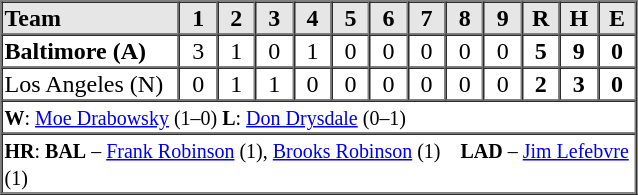<table border=1 cellspacing=0 width=425 style="margin-left:3em;">
<tr style="text-align:center; background-color:#e6e6e6;">
<th align=left width=28%>Team</th>
<th width=6%>1</th>
<th width=6%>2</th>
<th width=6%>3</th>
<th width=6%>4</th>
<th width=6%>5</th>
<th width=6%>6</th>
<th width=6%>7</th>
<th width=6%>8</th>
<th width=6%>9</th>
<th width=6%>R</th>
<th width=6%>H</th>
<th width=6%>E</th>
</tr>
<tr style="text-align:center;">
<td align=left><strong>Baltimore (A)</strong></td>
<td>3</td>
<td>1</td>
<td>0</td>
<td>1</td>
<td>0</td>
<td>0</td>
<td>0</td>
<td>0</td>
<td>0</td>
<td><strong>5</strong></td>
<td><strong>9</strong></td>
<td><strong>0</strong></td>
</tr>
<tr style="text-align:center;">
<td align=left>Los Angeles (N)</td>
<td>0</td>
<td>1</td>
<td>1</td>
<td>0</td>
<td>0</td>
<td>0</td>
<td>0</td>
<td>0</td>
<td>0</td>
<td><strong>2</strong></td>
<td><strong>3</strong></td>
<td><strong>0</strong></td>
</tr>
<tr style="text-align:left;">
<td colspan=13><small><strong>W</strong>: <a href='#'>Moe Drabowsky</a> (1–0)   <strong>L</strong>: <a href='#'>Don Drysdale</a> (0–1)  </small></td>
</tr>
<tr style="text-align:left;">
<td colspan=13><small><strong>HR</strong>: <strong>BAL</strong> – <a href='#'>Frank Robinson</a> (1), <a href='#'>Brooks Robinson</a> (1)    <strong>LAD</strong> – <a href='#'>Jim Lefebvre</a> (1)</small></td>
</tr>
</table>
